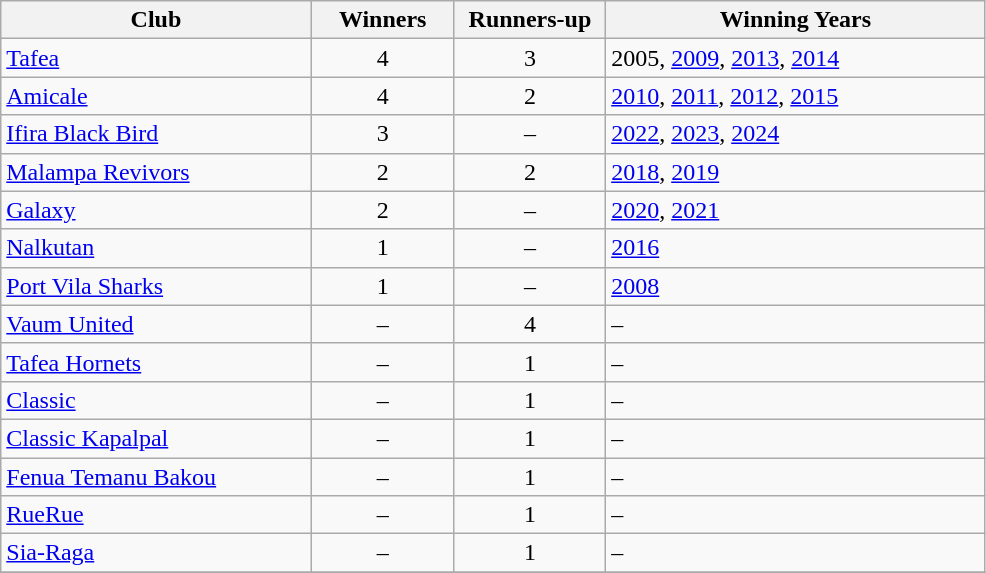<table class="wikitable sortable" style="width:52%;">
<tr>
<th style="width:18%;">Club</th>
<th style="width:6%;">Winners</th>
<th style="width:6%;">Runners-up</th>
<th style="width:22%;">Winning Years</th>
</tr>
<tr>
<td><a href='#'>Tafea</a></td>
<td style="text-align:center">4</td>
<td style="text-align:center">3</td>
<td>2005, <a href='#'>2009</a>, <a href='#'>2013</a>, <a href='#'>2014</a></td>
</tr>
<tr>
<td><a href='#'>Amicale</a></td>
<td style="text-align:center">4</td>
<td style="text-align:center">2</td>
<td><a href='#'>2010</a>, <a href='#'>2011</a>, <a href='#'>2012</a>, <a href='#'>2015</a></td>
</tr>
<tr>
<td><a href='#'>Ifira Black Bird</a></td>
<td style="text-align:center">3</td>
<td style="text-align:center">–</td>
<td><a href='#'>2022</a>, <a href='#'>2023</a>, <a href='#'>2024</a></td>
</tr>
<tr>
<td><a href='#'>Malampa Revivors</a></td>
<td style="text-align:center">2</td>
<td style="text-align:center">2</td>
<td><a href='#'>2018</a>, <a href='#'>2019</a></td>
</tr>
<tr>
<td><a href='#'>Galaxy</a></td>
<td style="text-align:center">2</td>
<td style="text-align:center">–</td>
<td><a href='#'>2020</a>, <a href='#'>2021</a></td>
</tr>
<tr>
<td><a href='#'>Nalkutan</a></td>
<td style="text-align:center">1</td>
<td style="text-align:center">–</td>
<td><a href='#'>2016</a></td>
</tr>
<tr>
<td><a href='#'>Port Vila Sharks</a></td>
<td style="text-align:center">1</td>
<td style="text-align:center">–</td>
<td><a href='#'>2008</a></td>
</tr>
<tr>
<td><a href='#'>Vaum United</a></td>
<td style="text-align:center">–</td>
<td style="text-align:center">4</td>
<td>–</td>
</tr>
<tr>
<td><a href='#'>Tafea Hornets</a></td>
<td style="text-align:center">–</td>
<td style="text-align:center">1</td>
<td>–</td>
</tr>
<tr>
<td><a href='#'>Classic</a></td>
<td style="text-align:center">–</td>
<td style="text-align:center">1</td>
<td>–</td>
</tr>
<tr>
<td><a href='#'>Classic Kapalpal</a></td>
<td style="text-align:center">–</td>
<td style="text-align:center">1</td>
<td>–</td>
</tr>
<tr>
<td><a href='#'>Fenua Temanu Bakou</a></td>
<td style="text-align:center">–</td>
<td style="text-align:center">1</td>
<td>–</td>
</tr>
<tr>
<td><a href='#'>RueRue</a></td>
<td style="text-align:center">–</td>
<td style="text-align:center">1</td>
<td>–</td>
</tr>
<tr>
<td><a href='#'>Sia-Raga</a></td>
<td style="text-align:center">–</td>
<td style="text-align:center">1</td>
<td>–</td>
</tr>
<tr>
</tr>
</table>
